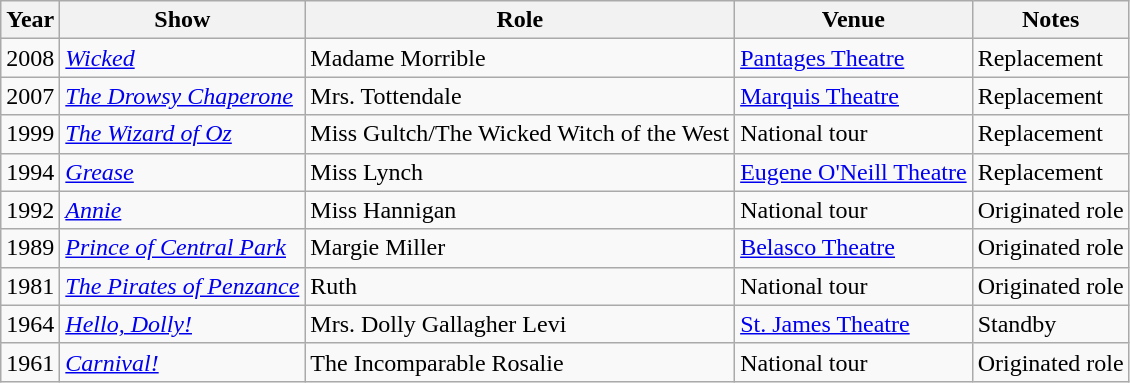<table class="wikitable sortable">
<tr>
<th>Year</th>
<th>Show</th>
<th>Role</th>
<th>Venue</th>
<th class="unsortable">Notes</th>
</tr>
<tr>
<td>2008</td>
<td><em><a href='#'>Wicked</a></em></td>
<td>Madame Morrible</td>
<td><a href='#'>Pantages Theatre</a></td>
<td>Replacement</td>
</tr>
<tr>
<td>2007</td>
<td><em><a href='#'>The Drowsy Chaperone</a></em></td>
<td>Mrs. Tottendale</td>
<td><a href='#'>Marquis Theatre</a></td>
<td>Replacement</td>
</tr>
<tr>
<td>1999</td>
<td><em><a href='#'>The Wizard of Oz</a></em></td>
<td>Miss Gultch/The Wicked Witch of the West</td>
<td>National tour</td>
<td>Replacement</td>
</tr>
<tr>
<td>1994</td>
<td><em><a href='#'>Grease</a></em></td>
<td>Miss Lynch</td>
<td><a href='#'>Eugene O'Neill Theatre</a></td>
<td>Replacement</td>
</tr>
<tr>
<td>1992</td>
<td><em><a href='#'>Annie</a></em></td>
<td>Miss Hannigan</td>
<td>National tour</td>
<td>Originated role</td>
</tr>
<tr>
<td>1989</td>
<td><em><a href='#'>Prince of Central Park</a></em></td>
<td>Margie Miller</td>
<td><a href='#'>Belasco Theatre</a></td>
<td>Originated role</td>
</tr>
<tr>
<td>1981</td>
<td><em><a href='#'>The Pirates of Penzance</a></em></td>
<td>Ruth</td>
<td>National tour</td>
<td>Originated role</td>
</tr>
<tr>
<td>1964</td>
<td><em><a href='#'>Hello, Dolly!</a></em></td>
<td>Mrs. Dolly Gallagher Levi</td>
<td><a href='#'>St. James Theatre</a></td>
<td>Standby</td>
</tr>
<tr>
<td>1961</td>
<td><em><a href='#'>Carnival!</a></em></td>
<td>The Incomparable Rosalie</td>
<td>National tour</td>
<td>Originated role</td>
</tr>
</table>
